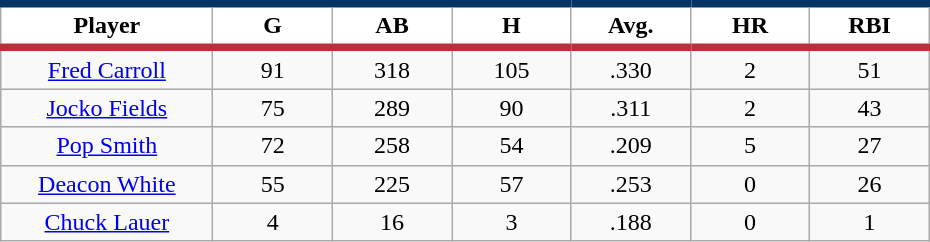<table class="wikitable sortable">
<tr>
<th style="background:#FFFFFF; border-top:#023465 5px solid; border-bottom:#ba313c 5px solid;" width="16%">Player</th>
<th style="background:#FFFFFF; border-top:#023465 5px solid; border-bottom:#ba313c 5px solid;" width="9%">G</th>
<th style="background:#FFFFFF; border-top:#023465 5px solid; border-bottom:#ba313c 5px solid;" width="9%">AB</th>
<th style="background:#FFFFFF; border-top:#023465 5px solid; border-bottom:#ba313c 5px solid;" width="9%">H</th>
<th style="background:#FFFFFF; border-top:#023465 5px solid; border-bottom:#ba313c 5px solid;" width="9%">Avg.</th>
<th style="background:#FFFFFF; border-top:#023465 5px solid; border-bottom:#ba313c 5px solid;" width="9%">HR</th>
<th style="background:#FFFFFF; border-top:#023465 5px solid; border-bottom:#ba313c 5px solid;" width="9%">RBI</th>
</tr>
<tr align="center">
<td><a href='#'>Fred Carroll</a></td>
<td>91</td>
<td>318</td>
<td>105</td>
<td>.330</td>
<td>2</td>
<td>51</td>
</tr>
<tr align=center>
<td><a href='#'>Jocko Fields</a></td>
<td>75</td>
<td>289</td>
<td>90</td>
<td>.311</td>
<td>2</td>
<td>43</td>
</tr>
<tr align=center>
<td><a href='#'>Pop Smith</a></td>
<td>72</td>
<td>258</td>
<td>54</td>
<td>.209</td>
<td>5</td>
<td>27</td>
</tr>
<tr align=center>
<td><a href='#'>Deacon White</a></td>
<td>55</td>
<td>225</td>
<td>57</td>
<td>.253</td>
<td>0</td>
<td>26</td>
</tr>
<tr align=center>
<td><a href='#'>Chuck Lauer</a></td>
<td>4</td>
<td>16</td>
<td>3</td>
<td>.188</td>
<td>0</td>
<td>1</td>
</tr>
</table>
